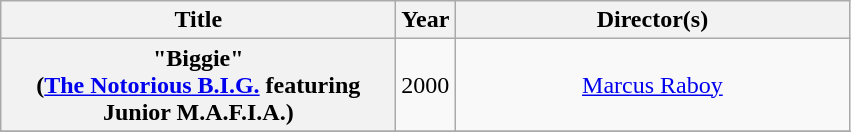<table class="wikitable plainrowheaders" style="text-align:center;">
<tr>
<th scope="col" style="width:16em;">Title</th>
<th scope="col">Year</th>
<th scope="col" style="width:16em;">Director(s)</th>
</tr>
<tr>
<th scope="row">"Biggie"<br><span>(<a href='#'>The Notorious B.I.G.</a> featuring Junior M.A.F.I.A.)</span></th>
<td>2000</td>
<td><a href='#'>Marcus Raboy</a></td>
</tr>
<tr>
</tr>
</table>
